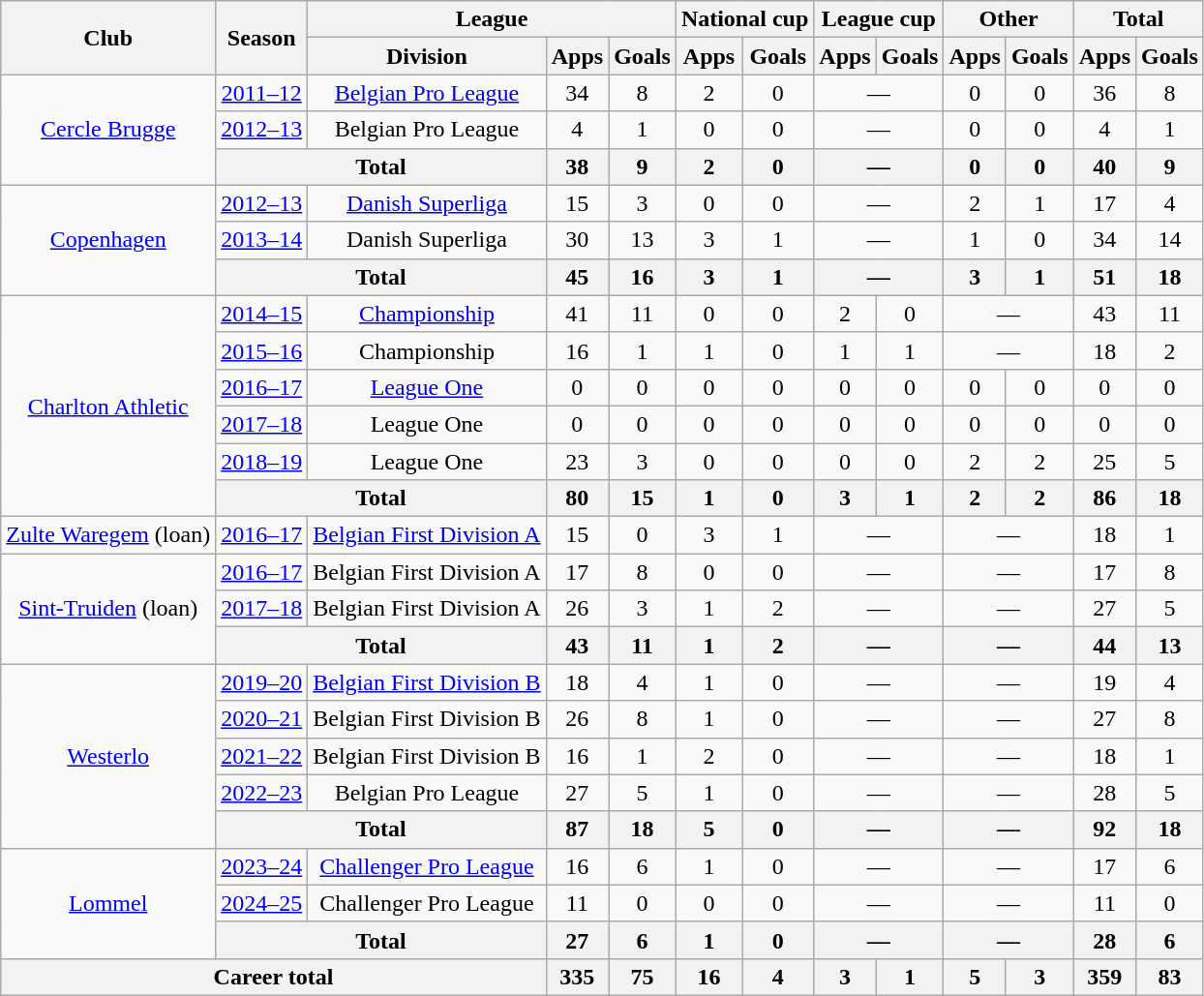<table class="wikitable" style="text-align: center;">
<tr>
<th rowspan="2">Club</th>
<th rowspan="2">Season</th>
<th colspan="3">League</th>
<th colspan="2">National cup</th>
<th colspan="2">League cup</th>
<th colspan="2">Other</th>
<th colspan="2">Total</th>
</tr>
<tr>
<th>Division</th>
<th>Apps</th>
<th>Goals</th>
<th>Apps</th>
<th>Goals</th>
<th>Apps</th>
<th>Goals</th>
<th>Apps</th>
<th>Goals</th>
<th>Apps</th>
<th>Goals</th>
</tr>
<tr>
<td rowspan="3"><a href='#'>Cercle Brugge</a></td>
<td><a href='#'>2011–12</a></td>
<td><a href='#'>Belgian Pro League</a></td>
<td>34</td>
<td>8</td>
<td>2</td>
<td>0</td>
<td colspan="2">—</td>
<td>0</td>
<td>0</td>
<td>36</td>
<td>8</td>
</tr>
<tr>
<td><a href='#'>2012–13</a></td>
<td>Belgian Pro League</td>
<td>4</td>
<td>1</td>
<td>0</td>
<td>0</td>
<td colspan="2">—</td>
<td>0</td>
<td>0</td>
<td>4</td>
<td>1</td>
</tr>
<tr>
<th colspan="2">Total</th>
<th>38</th>
<th>9</th>
<th>2</th>
<th>0</th>
<th colspan="2">—</th>
<th>0</th>
<th>0</th>
<th>40</th>
<th>9</th>
</tr>
<tr>
<td rowspan="3"><a href='#'>Copenhagen</a></td>
<td><a href='#'>2012–13</a></td>
<td><a href='#'>Danish Superliga</a></td>
<td>15</td>
<td>3</td>
<td>0</td>
<td>0</td>
<td colspan="2">—</td>
<td>2</td>
<td>1</td>
<td>17</td>
<td>4</td>
</tr>
<tr>
<td><a href='#'>2013–14</a></td>
<td>Danish Superliga</td>
<td>30</td>
<td>13</td>
<td>3</td>
<td>1</td>
<td colspan="2">—</td>
<td>1</td>
<td>0</td>
<td>34</td>
<td>14</td>
</tr>
<tr>
<th colspan="2">Total</th>
<th>45</th>
<th>16</th>
<th>3</th>
<th>1</th>
<th colspan="2">—</th>
<th>3</th>
<th>1</th>
<th>51</th>
<th>18</th>
</tr>
<tr>
<td rowspan="6"><a href='#'>Charlton Athletic</a></td>
<td><a href='#'>2014–15</a></td>
<td><a href='#'>Championship</a></td>
<td>41</td>
<td>11</td>
<td>0</td>
<td>0</td>
<td>2</td>
<td>0</td>
<td colspan="2">—</td>
<td>43</td>
<td>11</td>
</tr>
<tr>
<td><a href='#'>2015–16</a></td>
<td>Championship</td>
<td>16</td>
<td>1</td>
<td>1</td>
<td>0</td>
<td>1</td>
<td>1</td>
<td colspan="2">—</td>
<td>18</td>
<td>2</td>
</tr>
<tr>
<td><a href='#'>2016–17</a></td>
<td><a href='#'>League One</a></td>
<td>0</td>
<td>0</td>
<td>0</td>
<td>0</td>
<td>0</td>
<td>0</td>
<td>0</td>
<td>0</td>
<td>0</td>
<td>0</td>
</tr>
<tr>
<td><a href='#'>2017–18</a></td>
<td>League One</td>
<td>0</td>
<td>0</td>
<td>0</td>
<td>0</td>
<td>0</td>
<td>0</td>
<td>0</td>
<td>0</td>
<td>0</td>
<td>0</td>
</tr>
<tr>
<td><a href='#'>2018–19</a></td>
<td>League One</td>
<td>23</td>
<td>3</td>
<td>0</td>
<td>0</td>
<td>0</td>
<td>0</td>
<td>2</td>
<td>2</td>
<td>25</td>
<td>5</td>
</tr>
<tr>
<th colspan="2">Total</th>
<th>80</th>
<th>15</th>
<th>1</th>
<th>0</th>
<th>3</th>
<th>1</th>
<th>2</th>
<th>2</th>
<th>86</th>
<th>18</th>
</tr>
<tr>
<td><a href='#'>Zulte Waregem</a> (loan)</td>
<td><a href='#'>2016–17</a></td>
<td><a href='#'>Belgian First Division A</a></td>
<td>15</td>
<td>0</td>
<td>3</td>
<td>1</td>
<td colspan="2">—</td>
<td colspan="2">—</td>
<td>18</td>
<td>1</td>
</tr>
<tr>
<td rowspan=3><a href='#'>Sint-Truiden</a> (loan)</td>
<td><a href='#'>2016–17</a></td>
<td>Belgian First Division A</td>
<td>17</td>
<td>8</td>
<td>0</td>
<td>0</td>
<td colspan="2">—</td>
<td colspan="2">—</td>
<td>17</td>
<td>8</td>
</tr>
<tr>
<td><a href='#'>2017–18</a></td>
<td>Belgian First Division A</td>
<td>26</td>
<td>3</td>
<td>1</td>
<td>2</td>
<td colspan="2">—</td>
<td colspan="2">—</td>
<td>27</td>
<td>5</td>
</tr>
<tr>
<th colspan="2">Total</th>
<th>43</th>
<th>11</th>
<th>1</th>
<th>2</th>
<th colspan="2">—</th>
<th colspan="2">—</th>
<th>44</th>
<th>13</th>
</tr>
<tr>
<td rowspan=5><a href='#'>Westerlo</a></td>
<td><a href='#'>2019–20</a></td>
<td><a href='#'>Belgian First Division B</a></td>
<td>18</td>
<td>4</td>
<td>1</td>
<td>0</td>
<td colspan="2">—</td>
<td colspan="2">—</td>
<td>19</td>
<td>4</td>
</tr>
<tr>
<td><a href='#'>2020–21</a></td>
<td>Belgian First Division B</td>
<td>26</td>
<td>8</td>
<td>1</td>
<td>0</td>
<td colspan="2">—</td>
<td colspan="2">—</td>
<td>27</td>
<td>8</td>
</tr>
<tr>
<td><a href='#'>2021–22</a></td>
<td>Belgian First Division B</td>
<td>16</td>
<td>1</td>
<td>2</td>
<td>0</td>
<td colspan="2">—</td>
<td colspan="2">—</td>
<td>18</td>
<td>1</td>
</tr>
<tr>
<td><a href='#'>2022–23</a></td>
<td>Belgian Pro League</td>
<td>27</td>
<td>5</td>
<td>1</td>
<td>0</td>
<td colspan="2">—</td>
<td colspan="2">—</td>
<td>28</td>
<td>5</td>
</tr>
<tr>
<th colspan="2">Total</th>
<th>87</th>
<th>18</th>
<th>5</th>
<th>0</th>
<th colspan="2">—</th>
<th colspan="2">—</th>
<th>92</th>
<th>18</th>
</tr>
<tr>
<td rowspan=3><a href='#'>Lommel</a></td>
<td><a href='#'>2023–24</a></td>
<td><a href='#'>Challenger Pro League</a></td>
<td>16</td>
<td>6</td>
<td>1</td>
<td>0</td>
<td colspan="2">—</td>
<td colspan="2">—</td>
<td>17</td>
<td>6</td>
</tr>
<tr>
<td><a href='#'>2024–25</a></td>
<td>Challenger Pro League</td>
<td>11</td>
<td>0</td>
<td>0</td>
<td>0</td>
<td colspan="2">—</td>
<td colspan="2">—</td>
<td>11</td>
<td>0</td>
</tr>
<tr>
<th colspan="2">Total</th>
<th>27</th>
<th>6</th>
<th>1</th>
<th>0</th>
<th colspan="2">—</th>
<th colspan="2">—</th>
<th>28</th>
<th>6</th>
</tr>
<tr>
<th colspan="3">Career total</th>
<th>335</th>
<th>75</th>
<th>16</th>
<th>4</th>
<th>3</th>
<th>1</th>
<th>5</th>
<th>3</th>
<th>359</th>
<th>83</th>
</tr>
</table>
